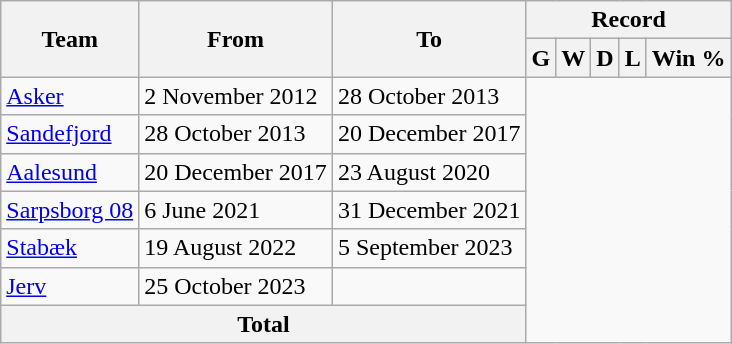<table class="wikitable" style="text-align: center">
<tr>
<th rowspan="2">Team</th>
<th rowspan="2">From</th>
<th rowspan="2">To</th>
<th colspan="5">Record</th>
</tr>
<tr>
<th>G</th>
<th>W</th>
<th>D</th>
<th>L</th>
<th>Win %</th>
</tr>
<tr>
<td align=left><a href='#'>Asker</a></td>
<td align=left>2 November 2012</td>
<td align=left>28 October 2013<br></td>
</tr>
<tr>
<td align=left><a href='#'>Sandefjord</a></td>
<td align=left>28 October 2013</td>
<td align=left>20 December 2017<br></td>
</tr>
<tr>
<td align=left><a href='#'>Aalesund</a></td>
<td align=left>20 December 2017</td>
<td align=left>23 August 2020<br></td>
</tr>
<tr>
<td align=left><a href='#'>Sarpsborg 08</a></td>
<td align=left>6 June 2021</td>
<td align=left>31 December 2021<br></td>
</tr>
<tr>
<td align=left><a href='#'>Stabæk</a></td>
<td align=left>19 August 2022</td>
<td align=left>5 September 2023<br></td>
</tr>
<tr>
<td align=left><a href='#'>Jerv</a></td>
<td align=left>25 October 2023</td>
<td align=left><br></td>
</tr>
<tr>
<th colspan="3">Total<br></th>
</tr>
</table>
